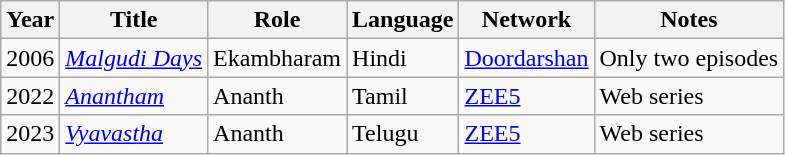<table class="wikitable">
<tr>
<th>Year</th>
<th>Title</th>
<th>Role</th>
<th>Language</th>
<th>Network</th>
<th>Notes</th>
</tr>
<tr>
<td>2006</td>
<td><em><a href='#'>Malgudi Days</a></em></td>
<td>Ekambharam</td>
<td>Hindi</td>
<td><a href='#'>Doordarshan</a></td>
<td>Only two episodes</td>
</tr>
<tr>
<td>2022</td>
<td><em><a href='#'>Anantham</a></em></td>
<td>Ananth</td>
<td>Tamil</td>
<td><a href='#'>ZEE5</a></td>
<td>Web series</td>
</tr>
<tr>
<td>2023</td>
<td><em><a href='#'>Vyavastha</a></em></td>
<td>Ananth</td>
<td>Telugu</td>
<td><a href='#'>ZEE5</a></td>
<td>Web series</td>
</tr>
</table>
